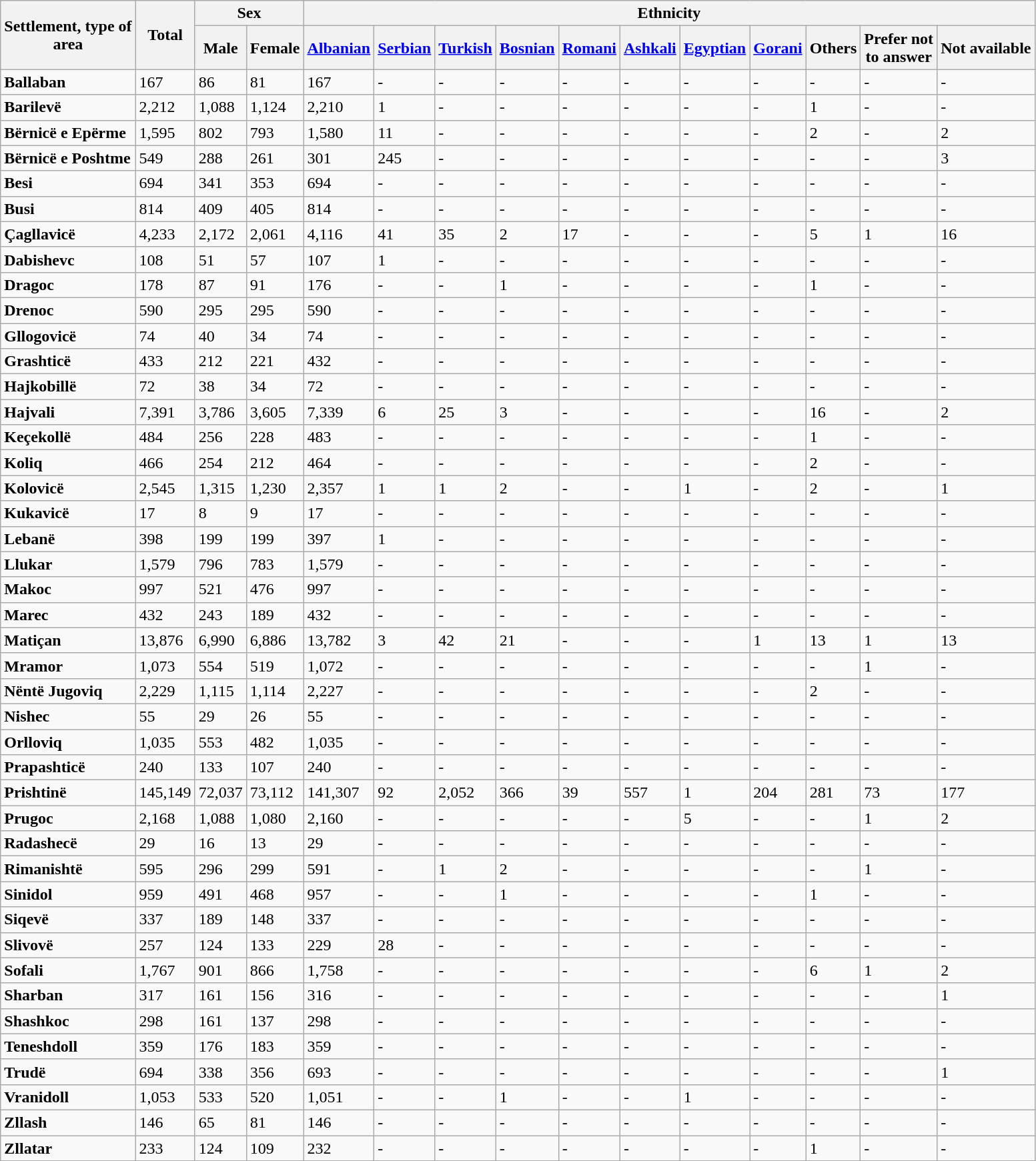<table class="wikitable">
<tr>
<th scope="col" rowspan="2">Settlement, type of<br>area</th>
<th scope="col" rowspan="2">Total</th>
<th scope="col" colspan="2">Sex</th>
<th scope="col" colspan="11">Ethnicity</th>
</tr>
<tr style="text-align:center; background:#f0f0f0;">
<th scope="col">Male</th>
<th scope="col">Female</th>
<th scope="col"><a href='#'>Albanian</a></th>
<th scope="col"><a href='#'>Serbian</a></th>
<th scope="col"><a href='#'>Turkish</a></th>
<th scope="col"><a href='#'>Bosnian</a></th>
<th scope="col"><a href='#'>Romani</a></th>
<th scope="col"><a href='#'>Ashkali</a></th>
<th scope="col"><a href='#'>Egyptian</a></th>
<th scope="col"><a href='#'>Gorani</a></th>
<th scope="col">Others</th>
<th scope="col">Prefer not<br>to answer</th>
<th scope="col">Not available</th>
</tr>
<tr>
<td><strong>Ballaban</strong></td>
<td>167</td>
<td>86</td>
<td>81</td>
<td>167</td>
<td>-</td>
<td>-</td>
<td>-</td>
<td>-</td>
<td>-</td>
<td>-</td>
<td>-</td>
<td>-</td>
<td>-</td>
<td>-</td>
</tr>
<tr>
<td><strong>Barilevë</strong></td>
<td>2,212</td>
<td>1,088</td>
<td>1,124</td>
<td>2,210</td>
<td>1</td>
<td>-</td>
<td>-</td>
<td>-</td>
<td>-</td>
<td>-</td>
<td>-</td>
<td>1</td>
<td>-</td>
<td>-</td>
</tr>
<tr>
<td><strong>Bërnicë e Epërme</strong></td>
<td>1,595</td>
<td>802</td>
<td>793</td>
<td>1,580</td>
<td>11</td>
<td>-</td>
<td>-</td>
<td>-</td>
<td>-</td>
<td>-</td>
<td>-</td>
<td>2</td>
<td>-</td>
<td>2</td>
</tr>
<tr>
<td><strong>Bërnicë e Poshtme</strong></td>
<td>549</td>
<td>288</td>
<td>261</td>
<td>301</td>
<td>245</td>
<td>-</td>
<td>-</td>
<td>-</td>
<td>-</td>
<td>-</td>
<td>-</td>
<td>-</td>
<td>-</td>
<td>3</td>
</tr>
<tr>
<td><strong>Besi</strong></td>
<td>694</td>
<td>341</td>
<td>353</td>
<td>694</td>
<td>-</td>
<td>-</td>
<td>-</td>
<td>-</td>
<td>-</td>
<td>-</td>
<td>-</td>
<td>-</td>
<td>-</td>
<td>-</td>
</tr>
<tr>
<td><strong>Busi</strong></td>
<td>814</td>
<td>409</td>
<td>405</td>
<td>814</td>
<td>-</td>
<td>-</td>
<td>-</td>
<td>-</td>
<td>-</td>
<td>-</td>
<td>-</td>
<td>-</td>
<td>-</td>
<td>-</td>
</tr>
<tr>
<td><strong>Çagllavicë</strong></td>
<td>4,233</td>
<td>2,172</td>
<td>2,061</td>
<td>4,116</td>
<td>41</td>
<td>35</td>
<td>2</td>
<td>17</td>
<td>-</td>
<td>-</td>
<td>-</td>
<td>5</td>
<td>1</td>
<td>16</td>
</tr>
<tr>
<td><strong>Dabishevc</strong></td>
<td>108</td>
<td>51</td>
<td>57</td>
<td>107</td>
<td>1</td>
<td>-</td>
<td>-</td>
<td>-</td>
<td>-</td>
<td>-</td>
<td>-</td>
<td>-</td>
<td>-</td>
<td>-</td>
</tr>
<tr>
<td><strong>Dragoc</strong></td>
<td>178</td>
<td>87</td>
<td>91</td>
<td>176</td>
<td>-</td>
<td>-</td>
<td>1</td>
<td>-</td>
<td>-</td>
<td>-</td>
<td>-</td>
<td>1</td>
<td>-</td>
<td>-</td>
</tr>
<tr>
<td><strong>Drenoc</strong></td>
<td>590</td>
<td>295</td>
<td>295</td>
<td>590</td>
<td>-</td>
<td>-</td>
<td>-</td>
<td>-</td>
<td>-</td>
<td>-</td>
<td>-</td>
<td>-</td>
<td>-</td>
<td>-</td>
</tr>
<tr>
<td><strong>Gllogovicë</strong></td>
<td>74</td>
<td>40</td>
<td>34</td>
<td>74</td>
<td>-</td>
<td>-</td>
<td>-</td>
<td>-</td>
<td>-</td>
<td>-</td>
<td>-</td>
<td>-</td>
<td>-</td>
<td>-</td>
</tr>
<tr>
<td><strong>Grashticë</strong></td>
<td>433</td>
<td>212</td>
<td>221</td>
<td>432</td>
<td>-</td>
<td>-</td>
<td>-</td>
<td>-</td>
<td>-</td>
<td>-</td>
<td>-</td>
<td>-</td>
<td>-</td>
<td>-</td>
</tr>
<tr>
<td><strong>Hajkobillë</strong></td>
<td>72</td>
<td>38</td>
<td>34</td>
<td>72</td>
<td>-</td>
<td>-</td>
<td>-</td>
<td>-</td>
<td>-</td>
<td>-</td>
<td>-</td>
<td>-</td>
<td>-</td>
<td>-</td>
</tr>
<tr>
<td><strong>Hajvali</strong></td>
<td>7,391</td>
<td>3,786</td>
<td>3,605</td>
<td>7,339</td>
<td>6</td>
<td>25</td>
<td>3</td>
<td>-</td>
<td>-</td>
<td>-</td>
<td>-</td>
<td>16</td>
<td>-</td>
<td>2</td>
</tr>
<tr>
<td><strong>Keçekollë</strong></td>
<td>484</td>
<td>256</td>
<td>228</td>
<td>483</td>
<td>-</td>
<td>-</td>
<td>-</td>
<td>-</td>
<td>-</td>
<td>-</td>
<td>-</td>
<td>1</td>
<td>-</td>
<td>-</td>
</tr>
<tr>
<td><strong>Koliq</strong></td>
<td>466</td>
<td>254</td>
<td>212</td>
<td>464</td>
<td>-</td>
<td>-</td>
<td>-</td>
<td>-</td>
<td>-</td>
<td>-</td>
<td>-</td>
<td>2</td>
<td>-</td>
<td>-</td>
</tr>
<tr>
<td><strong>Kolovicë</strong></td>
<td>2,545</td>
<td>1,315</td>
<td>1,230</td>
<td>2,357</td>
<td>1</td>
<td>1</td>
<td>2</td>
<td>-</td>
<td>-</td>
<td>1</td>
<td>-</td>
<td>2</td>
<td>-</td>
<td>1</td>
</tr>
<tr>
<td><strong>Kukavicë</strong></td>
<td>17</td>
<td>8</td>
<td>9</td>
<td>17</td>
<td>-</td>
<td>-</td>
<td>-</td>
<td>-</td>
<td>-</td>
<td>-</td>
<td>-</td>
<td>-</td>
<td>-</td>
<td>-</td>
</tr>
<tr>
<td><strong>Lebanë</strong></td>
<td>398</td>
<td>199</td>
<td>199</td>
<td>397</td>
<td>1</td>
<td>-</td>
<td>-</td>
<td>-</td>
<td>-</td>
<td>-</td>
<td>-</td>
<td>-</td>
<td>-</td>
<td>-</td>
</tr>
<tr>
<td><strong>Llukar</strong></td>
<td>1,579</td>
<td>796</td>
<td>783</td>
<td>1,579</td>
<td>-</td>
<td>-</td>
<td>-</td>
<td>-</td>
<td>-</td>
<td>-</td>
<td>-</td>
<td>-</td>
<td>-</td>
<td>-</td>
</tr>
<tr>
<td><strong>Makoc</strong></td>
<td>997</td>
<td>521</td>
<td>476</td>
<td>997</td>
<td>-</td>
<td>-</td>
<td>-</td>
<td>-</td>
<td>-</td>
<td>-</td>
<td>-</td>
<td>-</td>
<td>-</td>
<td>-</td>
</tr>
<tr>
<td><strong>Marec</strong></td>
<td>432</td>
<td>243</td>
<td>189</td>
<td>432</td>
<td>-</td>
<td>-</td>
<td>-</td>
<td>-</td>
<td>-</td>
<td>-</td>
<td>-</td>
<td>-</td>
<td>-</td>
<td>-</td>
</tr>
<tr>
<td><strong>Matiçan</strong></td>
<td>13,876</td>
<td>6,990</td>
<td>6,886</td>
<td>13,782</td>
<td>3</td>
<td>42</td>
<td>21</td>
<td>-</td>
<td>-</td>
<td>-</td>
<td>1</td>
<td>13</td>
<td>1</td>
<td>13</td>
</tr>
<tr>
<td><strong>Mramor</strong></td>
<td>1,073</td>
<td>554</td>
<td>519</td>
<td>1,072</td>
<td>-</td>
<td>-</td>
<td>-</td>
<td>-</td>
<td>-</td>
<td>-</td>
<td>-</td>
<td>-</td>
<td>1</td>
<td>-</td>
</tr>
<tr>
<td><strong>Nëntë Jugoviq</strong></td>
<td>2,229</td>
<td>1,115</td>
<td>1,114</td>
<td>2,227</td>
<td>-</td>
<td>-</td>
<td>-</td>
<td>-</td>
<td>-</td>
<td>-</td>
<td>-</td>
<td>2</td>
<td>-</td>
<td>-</td>
</tr>
<tr>
<td><strong>Nishec</strong></td>
<td>55</td>
<td>29</td>
<td>26</td>
<td>55</td>
<td>-</td>
<td>-</td>
<td>-</td>
<td>-</td>
<td>-</td>
<td>-</td>
<td>-</td>
<td>-</td>
<td>-</td>
<td>-</td>
</tr>
<tr>
<td><strong>Orlloviq</strong></td>
<td>1,035</td>
<td>553</td>
<td>482</td>
<td>1,035</td>
<td>-</td>
<td>-</td>
<td>-</td>
<td>-</td>
<td>-</td>
<td>-</td>
<td>-</td>
<td>-</td>
<td>-</td>
<td>-</td>
</tr>
<tr>
<td><strong>Prapashticë</strong></td>
<td>240</td>
<td>133</td>
<td>107</td>
<td>240</td>
<td>-</td>
<td>-</td>
<td>-</td>
<td>-</td>
<td>-</td>
<td>-</td>
<td>-</td>
<td>-</td>
<td>-</td>
<td>-</td>
</tr>
<tr>
<td><strong>Prishtinë</strong></td>
<td>145,149</td>
<td>72,037</td>
<td>73,112</td>
<td>141,307</td>
<td>92</td>
<td>2,052</td>
<td>366</td>
<td>39</td>
<td>557</td>
<td>1</td>
<td>204</td>
<td>281</td>
<td>73</td>
<td>177</td>
</tr>
<tr>
<td><strong>Prugoc</strong></td>
<td>2,168</td>
<td>1,088</td>
<td>1,080</td>
<td>2,160</td>
<td>-</td>
<td>-</td>
<td>-</td>
<td>-</td>
<td>-</td>
<td>5</td>
<td>-</td>
<td>-</td>
<td>1</td>
<td>2</td>
</tr>
<tr>
<td><strong>Radashecë</strong></td>
<td>29</td>
<td>16</td>
<td>13</td>
<td>29</td>
<td>-</td>
<td>-</td>
<td>-</td>
<td>-</td>
<td>-</td>
<td>-</td>
<td>-</td>
<td>-</td>
<td>-</td>
<td>-</td>
</tr>
<tr>
<td><strong>Rimanishtë</strong></td>
<td>595</td>
<td>296</td>
<td>299</td>
<td>591</td>
<td>-</td>
<td>1</td>
<td>2</td>
<td>-</td>
<td>-</td>
<td>-</td>
<td>-</td>
<td>-</td>
<td>1</td>
<td>-</td>
</tr>
<tr>
<td><strong>Sinidol</strong></td>
<td>959</td>
<td>491</td>
<td>468</td>
<td>957</td>
<td>-</td>
<td>-</td>
<td>1</td>
<td>-</td>
<td>-</td>
<td>-</td>
<td>-</td>
<td>1</td>
<td>-</td>
<td>-</td>
</tr>
<tr>
<td><strong>Siqevë</strong></td>
<td>337</td>
<td>189</td>
<td>148</td>
<td>337</td>
<td>-</td>
<td>-</td>
<td>-</td>
<td>-</td>
<td>-</td>
<td>-</td>
<td>-</td>
<td>-</td>
<td>-</td>
<td>-</td>
</tr>
<tr>
<td><strong>Slivovë</strong></td>
<td>257</td>
<td>124</td>
<td>133</td>
<td>229</td>
<td>28</td>
<td>-</td>
<td>-</td>
<td>-</td>
<td>-</td>
<td>-</td>
<td>-</td>
<td>-</td>
<td>-</td>
<td>-</td>
</tr>
<tr>
<td><strong>Sofali</strong></td>
<td>1,767</td>
<td>901</td>
<td>866</td>
<td>1,758</td>
<td>-</td>
<td>-</td>
<td>-</td>
<td>-</td>
<td>-</td>
<td>-</td>
<td>-</td>
<td>6</td>
<td>1</td>
<td>2</td>
</tr>
<tr>
<td><strong>Sharban</strong></td>
<td>317</td>
<td>161</td>
<td>156</td>
<td>316</td>
<td>-</td>
<td>-</td>
<td>-</td>
<td>-</td>
<td>-</td>
<td>-</td>
<td>-</td>
<td>-</td>
<td>-</td>
<td>1</td>
</tr>
<tr>
<td><strong>Shashkoc</strong></td>
<td>298</td>
<td>161</td>
<td>137</td>
<td>298</td>
<td>-</td>
<td>-</td>
<td>-</td>
<td>-</td>
<td>-</td>
<td>-</td>
<td>-</td>
<td>-</td>
<td>-</td>
<td>-</td>
</tr>
<tr>
<td><strong>Teneshdoll</strong></td>
<td>359</td>
<td>176</td>
<td>183</td>
<td>359</td>
<td>-</td>
<td>-</td>
<td>-</td>
<td>-</td>
<td>-</td>
<td>-</td>
<td>-</td>
<td>-</td>
<td>-</td>
<td>-</td>
</tr>
<tr>
<td><strong>Trudë</strong></td>
<td>694</td>
<td>338</td>
<td>356</td>
<td>693</td>
<td>-</td>
<td>-</td>
<td>-</td>
<td>-</td>
<td>-</td>
<td>-</td>
<td>-</td>
<td>-</td>
<td>-</td>
<td>1</td>
</tr>
<tr>
<td><strong>Vranidoll</strong></td>
<td>1,053</td>
<td>533</td>
<td>520</td>
<td>1,051</td>
<td>-</td>
<td>-</td>
<td>1</td>
<td>-</td>
<td>-</td>
<td>1</td>
<td>-</td>
<td>-</td>
<td>-</td>
<td>-</td>
</tr>
<tr>
<td><strong>Zllash</strong></td>
<td>146</td>
<td>65</td>
<td>81</td>
<td>146</td>
<td>-</td>
<td>-</td>
<td>-</td>
<td>-</td>
<td>-</td>
<td>-</td>
<td>-</td>
<td>-</td>
<td>-</td>
<td>-</td>
</tr>
<tr>
<td><strong>Zllatar</strong></td>
<td>233</td>
<td>124</td>
<td>109</td>
<td>232</td>
<td>-</td>
<td>-</td>
<td>-</td>
<td>-</td>
<td>-</td>
<td>-</td>
<td>-</td>
<td>1</td>
<td>-</td>
<td>-</td>
</tr>
</table>
